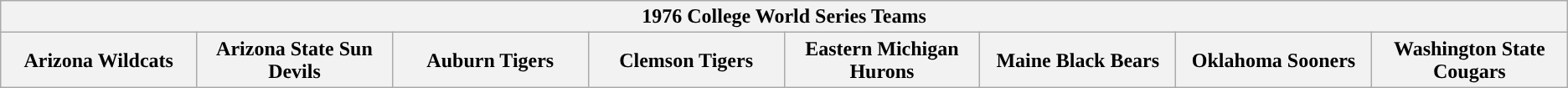<table class="wikitable">
<tr>
<th colspan=8>1976 College World Series Teams</th>
</tr>
<tr>
<th style="width: 10%; ">Arizona Wildcats</th>
<th style="width: 10%; ">Arizona State Sun Devils</th>
<th style="width: 10%; ">Auburn Tigers</th>
<th style="width: 10%; ">Clemson Tigers</th>
<th style="width: 10%; ">Eastern Michigan Hurons</th>
<th style="width: 10%; ">Maine Black Bears</th>
<th style="width: 10%; ">Oklahoma Sooners</th>
<th style="width: 10%; ">Washington State Cougars</th>
</tr>
</table>
